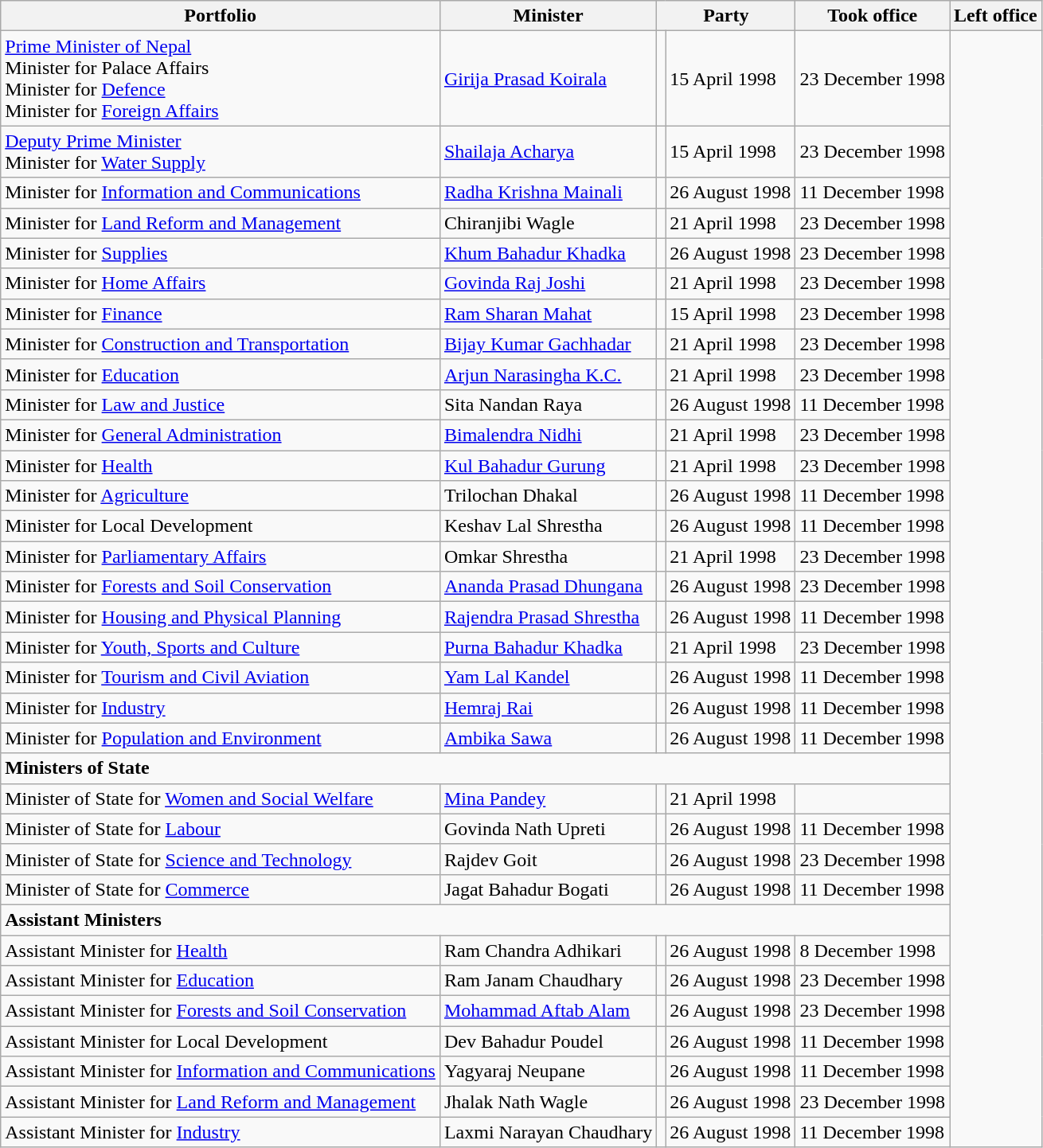<table class="wikitable">
<tr>
<th>Portfolio</th>
<th>Minister</th>
<th colspan="2">Party</th>
<th>Took office</th>
<th>Left office</th>
</tr>
<tr>
<td><a href='#'>Prime Minister of Nepal</a><br>Minister for Palace Affairs<br>Minister for <a href='#'>Defence</a><br>Minister for <a href='#'>Foreign Affairs</a></td>
<td><a href='#'>Girija Prasad Koirala</a></td>
<td></td>
<td>15 April 1998</td>
<td>23 December 1998</td>
</tr>
<tr>
<td><a href='#'>Deputy Prime Minister</a><br>Minister for <a href='#'>Water Supply</a></td>
<td><a href='#'>Shailaja Acharya</a></td>
<td></td>
<td>15 April 1998</td>
<td>23 December 1998</td>
</tr>
<tr>
<td>Minister for <a href='#'>Information and Communications</a></td>
<td><a href='#'>Radha Krishna Mainali</a></td>
<td></td>
<td>26 August 1998</td>
<td>11 December 1998</td>
</tr>
<tr>
<td>Minister for <a href='#'>Land Reform and Management</a></td>
<td>Chiranjibi Wagle</td>
<td></td>
<td>21 April 1998</td>
<td>23 December 1998</td>
</tr>
<tr>
<td>Minister for <a href='#'>Supplies</a></td>
<td><a href='#'>Khum Bahadur Khadka</a></td>
<td></td>
<td>26 August 1998</td>
<td>23 December 1998</td>
</tr>
<tr>
<td>Minister for <a href='#'>Home Affairs</a></td>
<td><a href='#'>Govinda Raj Joshi</a></td>
<td></td>
<td>21 April 1998</td>
<td>23 December 1998</td>
</tr>
<tr>
<td>Minister for <a href='#'>Finance</a></td>
<td><a href='#'>Ram Sharan Mahat</a></td>
<td></td>
<td>15 April 1998</td>
<td>23 December 1998</td>
</tr>
<tr>
<td>Minister for <a href='#'>Construction and Transportation</a></td>
<td><a href='#'>Bijay Kumar Gachhadar</a></td>
<td></td>
<td>21 April 1998</td>
<td>23 December 1998</td>
</tr>
<tr>
<td>Minister for <a href='#'>Education</a></td>
<td><a href='#'>Arjun Narasingha K.C.</a></td>
<td></td>
<td>21 April 1998</td>
<td>23 December 1998</td>
</tr>
<tr>
<td>Minister for <a href='#'>Law and Justice</a></td>
<td>Sita Nandan Raya</td>
<td></td>
<td>26 August 1998</td>
<td>11 December 1998</td>
</tr>
<tr>
<td>Minister for <a href='#'>General Administration</a></td>
<td><a href='#'>Bimalendra Nidhi</a></td>
<td></td>
<td>21 April 1998</td>
<td>23 December 1998</td>
</tr>
<tr>
<td>Minister for <a href='#'>Health</a></td>
<td><a href='#'>Kul Bahadur Gurung</a></td>
<td></td>
<td>21 April 1998</td>
<td>23 December 1998</td>
</tr>
<tr>
<td>Minister for <a href='#'>Agriculture</a></td>
<td>Trilochan Dhakal</td>
<td></td>
<td>26 August 1998</td>
<td>11 December 1998</td>
</tr>
<tr>
<td>Minister for Local Development</td>
<td>Keshav Lal Shrestha</td>
<td></td>
<td>26 August 1998</td>
<td>11 December 1998</td>
</tr>
<tr>
<td>Minister for <a href='#'>Parliamentary Affairs</a></td>
<td>Omkar Shrestha</td>
<td></td>
<td>21 April 1998</td>
<td>23 December 1998</td>
</tr>
<tr>
<td>Minister for <a href='#'>Forests and Soil Conservation</a></td>
<td><a href='#'>Ananda Prasad Dhungana</a></td>
<td></td>
<td>26 August 1998</td>
<td>23 December 1998</td>
</tr>
<tr>
<td>Minister for <a href='#'>Housing and Physical Planning</a></td>
<td><a href='#'>Rajendra Prasad Shrestha</a></td>
<td></td>
<td>26 August 1998</td>
<td>11 December 1998</td>
</tr>
<tr>
<td>Minister for <a href='#'>Youth, Sports and Culture</a></td>
<td><a href='#'>Purna Bahadur Khadka</a></td>
<td></td>
<td>21 April 1998</td>
<td>23 December 1998</td>
</tr>
<tr>
<td>Minister for <a href='#'>Tourism and Civil Aviation</a></td>
<td><a href='#'>Yam Lal Kandel</a></td>
<td></td>
<td>26 August 1998</td>
<td>11 December 1998</td>
</tr>
<tr>
<td>Minister for <a href='#'>Industry</a></td>
<td><a href='#'>Hemraj Rai</a></td>
<td></td>
<td>26 August 1998</td>
<td>11 December 1998</td>
</tr>
<tr>
<td>Minister for <a href='#'>Population and Environment</a></td>
<td><a href='#'>Ambika Sawa</a></td>
<td></td>
<td>26 August 1998</td>
<td>11 December 1998</td>
</tr>
<tr>
<td colspan="5"><strong>Ministers of State</strong></td>
</tr>
<tr>
<td>Minister of State for <a href='#'>Women and Social Welfare</a></td>
<td><a href='#'>Mina Pandey</a></td>
<td></td>
<td>21 April 1998</td>
<td></td>
</tr>
<tr>
<td>Minister of State for <a href='#'>Labour</a></td>
<td>Govinda Nath Upreti</td>
<td></td>
<td>26 August 1998</td>
<td>11 December 1998</td>
</tr>
<tr>
<td>Minister of State for <a href='#'>Science and Technology</a></td>
<td>Rajdev Goit</td>
<td></td>
<td>26 August 1998</td>
<td>23 December 1998</td>
</tr>
<tr>
<td>Minister of State for <a href='#'>Commerce</a></td>
<td>Jagat Bahadur Bogati</td>
<td></td>
<td>26 August 1998</td>
<td>11 December 1998</td>
</tr>
<tr>
<td colspan="5"><strong>Assistant Ministers</strong></td>
</tr>
<tr>
<td>Assistant Minister for <a href='#'>Health</a></td>
<td>Ram Chandra Adhikari</td>
<td></td>
<td>26 August 1998</td>
<td>8 December 1998</td>
</tr>
<tr>
<td>Assistant Minister for <a href='#'>Education</a></td>
<td>Ram Janam Chaudhary</td>
<td></td>
<td>26 August 1998</td>
<td>23 December 1998</td>
</tr>
<tr>
<td>Assistant Minister for <a href='#'>Forests and Soil Conservation</a></td>
<td><a href='#'>Mohammad Aftab Alam</a></td>
<td></td>
<td>26 August 1998</td>
<td>23 December 1998</td>
</tr>
<tr>
<td>Assistant Minister for Local Development</td>
<td>Dev Bahadur Poudel</td>
<td></td>
<td>26 August 1998</td>
<td>11 December 1998</td>
</tr>
<tr>
<td>Assistant Minister for <a href='#'>Information and Communications</a></td>
<td>Yagyaraj Neupane</td>
<td></td>
<td>26 August 1998</td>
<td>11 December 1998</td>
</tr>
<tr>
<td>Assistant Minister for <a href='#'>Land Reform and Management</a></td>
<td>Jhalak Nath Wagle</td>
<td></td>
<td>26 August 1998</td>
<td>23 December 1998</td>
</tr>
<tr>
<td>Assistant Minister for <a href='#'>Industry</a></td>
<td>Laxmi Narayan Chaudhary</td>
<td></td>
<td>26 August 1998</td>
<td>11 December 1998</td>
</tr>
</table>
